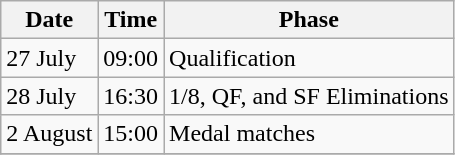<table class=wikitable>
<tr>
<th>Date</th>
<th>Time</th>
<th>Phase</th>
</tr>
<tr>
<td>27 July</td>
<td>09:00</td>
<td>Qualification</td>
</tr>
<tr>
<td>28 July</td>
<td>16:30</td>
<td>1/8, QF, and SF Eliminations</td>
</tr>
<tr>
<td>2 August</td>
<td>15:00</td>
<td>Medal matches</td>
</tr>
<tr>
</tr>
</table>
